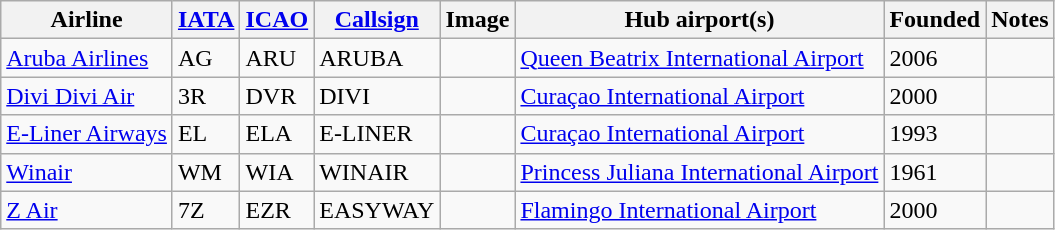<table class="wikitable sortable">
<tr valign="middle">
<th>Airline</th>
<th><a href='#'>IATA</a></th>
<th><a href='#'>ICAO</a></th>
<th><a href='#'>Callsign</a></th>
<th class="unsortable">Image</th>
<th>Hub airport(s)</th>
<th>Founded</th>
<th class="unsortable">Notes</th>
</tr>
<tr>
<td><a href='#'>Aruba Airlines</a></td>
<td>AG</td>
<td>ARU</td>
<td>ARUBA</td>
<td></td>
<td><a href='#'>Queen Beatrix International Airport</a></td>
<td>2006</td>
<td></td>
</tr>
<tr>
<td><a href='#'>Divi Divi Air</a></td>
<td>3R</td>
<td>DVR</td>
<td>DIVI</td>
<td></td>
<td><a href='#'>Curaçao International Airport</a></td>
<td>2000</td>
<td></td>
</tr>
<tr>
<td><a href='#'>E-Liner Airways</a></td>
<td>EL</td>
<td>ELA</td>
<td>E-LINER</td>
<td></td>
<td><a href='#'>Curaçao International Airport</a></td>
<td>1993</td>
<td></td>
</tr>
<tr>
<td><a href='#'>Winair</a></td>
<td>WM</td>
<td>WIA</td>
<td>WINAIR</td>
<td></td>
<td><a href='#'>Princess Juliana International Airport</a></td>
<td>1961</td>
<td></td>
</tr>
<tr>
<td><a href='#'>Z Air</a></td>
<td>7Z</td>
<td>EZR</td>
<td>EASYWAY</td>
<td></td>
<td><a href='#'>Flamingo International Airport</a></td>
<td>2000</td>
<td></td>
</tr>
</table>
